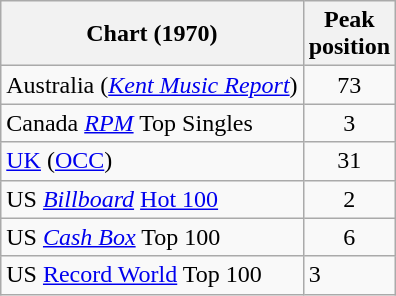<table class="wikitable sortable">
<tr>
<th>Chart (1970)</th>
<th>Peak<br>position</th>
</tr>
<tr>
<td>Australia (<em><a href='#'>Kent Music Report</a></em>)</td>
<td style="text-align:center;">73</td>
</tr>
<tr>
<td>Canada <em><a href='#'>RPM</a></em> Top Singles</td>
<td style="text-align:center;">3</td>
</tr>
<tr>
<td><a href='#'>UK</a> (<a href='#'>OCC</a>)</td>
<td style="text-align:center;">31</td>
</tr>
<tr>
<td>US <em><a href='#'>Billboard</a></em> <a href='#'>Hot 100</a></td>
<td style="text-align:center;">2</td>
</tr>
<tr>
<td>US <a href='#'><em>Cash Box</em></a> Top 100</td>
<td align="center">6</td>
</tr>
<tr>
<td>US <a href='#'>Record World</a> Top 100</td>
<td align-"center">3</td>
</tr>
</table>
